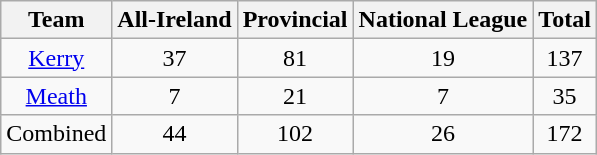<table class="wikitable" style="text-align:center;">
<tr>
<th>Team</th>
<th>All-Ireland</th>
<th>Provincial</th>
<th>National League</th>
<th>Total</th>
</tr>
<tr |>
<td><a href='#'>Kerry</a></td>
<td>37</td>
<td>81</td>
<td>19</td>
<td>137</td>
</tr>
<tr>
<td><a href='#'>Meath</a></td>
<td>7</td>
<td>21</td>
<td>7</td>
<td>35</td>
</tr>
<tr>
<td>Combined</td>
<td>44</td>
<td>102</td>
<td>26</td>
<td>172</td>
</tr>
</table>
